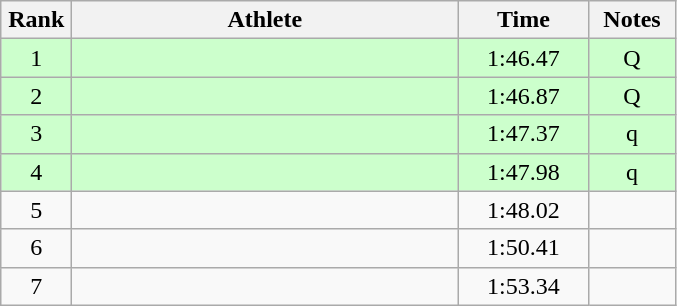<table class="wikitable" style="text-align:center">
<tr>
<th width=40>Rank</th>
<th width=250>Athlete</th>
<th width=80>Time</th>
<th width=50>Notes</th>
</tr>
<tr bgcolor=ccffcc>
<td>1</td>
<td align=left></td>
<td>1:46.47</td>
<td>Q</td>
</tr>
<tr bgcolor=ccffcc>
<td>2</td>
<td align=left></td>
<td>1:46.87</td>
<td>Q</td>
</tr>
<tr bgcolor=ccffcc>
<td>3</td>
<td align=left></td>
<td>1:47.37</td>
<td>q</td>
</tr>
<tr bgcolor=ccffcc>
<td>4</td>
<td align=left></td>
<td>1:47.98</td>
<td>q</td>
</tr>
<tr>
<td>5</td>
<td align=left></td>
<td>1:48.02</td>
<td></td>
</tr>
<tr>
<td>6</td>
<td align=left></td>
<td>1:50.41</td>
<td></td>
</tr>
<tr>
<td>7</td>
<td align=left></td>
<td>1:53.34</td>
<td></td>
</tr>
</table>
